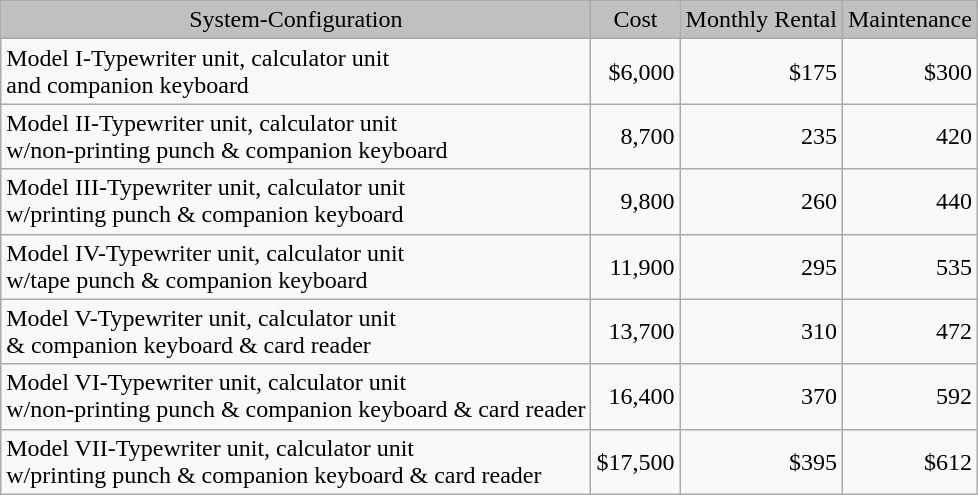<table class="wikitable">
<tr ---- BGCOLOR="C0C0C0">
<td align="center">System-Configuration</td>
<td align="center">Cost</td>
<td align="center">Monthly Rental</td>
<td align="center">Maintenance</td>
</tr>
<tr ---->
<td>Model I-Typewriter unit, calculator unit<br>and companion keyboard</td>
<td align="right">$6,000</td>
<td align="right">$175</td>
<td align="right">$300</td>
</tr>
<tr ---->
<td>Model II-Typewriter unit, calculator unit<br>w/non-printing punch & companion keyboard</td>
<td align="right">8,700</td>
<td align="right">235</td>
<td align="right">420</td>
</tr>
<tr ---->
<td>Model III-Typewriter unit, calculator unit<br>w/printing punch & companion keyboard</td>
<td align="right">9,800</td>
<td align="right">260</td>
<td align="right">440</td>
</tr>
<tr ---->
<td>Model IV-Typewriter unit, calculator unit<br>w/tape punch & companion keyboard</td>
<td align="right">11,900</td>
<td align="right">295</td>
<td align="right">535</td>
</tr>
<tr ---->
<td>Model V-Typewriter unit, calculator unit<br>& companion keyboard & card reader</td>
<td align="right">13,700</td>
<td align="right">310</td>
<td align="right">472</td>
</tr>
<tr ---->
<td>Model VI-Typewriter unit, calculator unit<br>w/non-printing punch & companion keyboard & card reader</td>
<td align="right">16,400</td>
<td align="right">370</td>
<td align="right">592</td>
</tr>
<tr ---->
<td>Model VII-Typewriter unit, calculator unit<br>w/printing punch & companion keyboard & card reader</td>
<td align="right">$17,500</td>
<td align="right">$395</td>
<td align="right">$612</td>
</tr>
</table>
